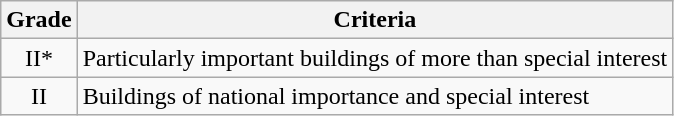<table class="wikitable">
<tr>
<th>Grade</th>
<th>Criteria</th>
</tr>
<tr>
<td align="center" >II*</td>
<td>Particularly important buildings of more than special interest</td>
</tr>
<tr>
<td align="center" >II</td>
<td>Buildings of national importance and special interest</td>
</tr>
</table>
